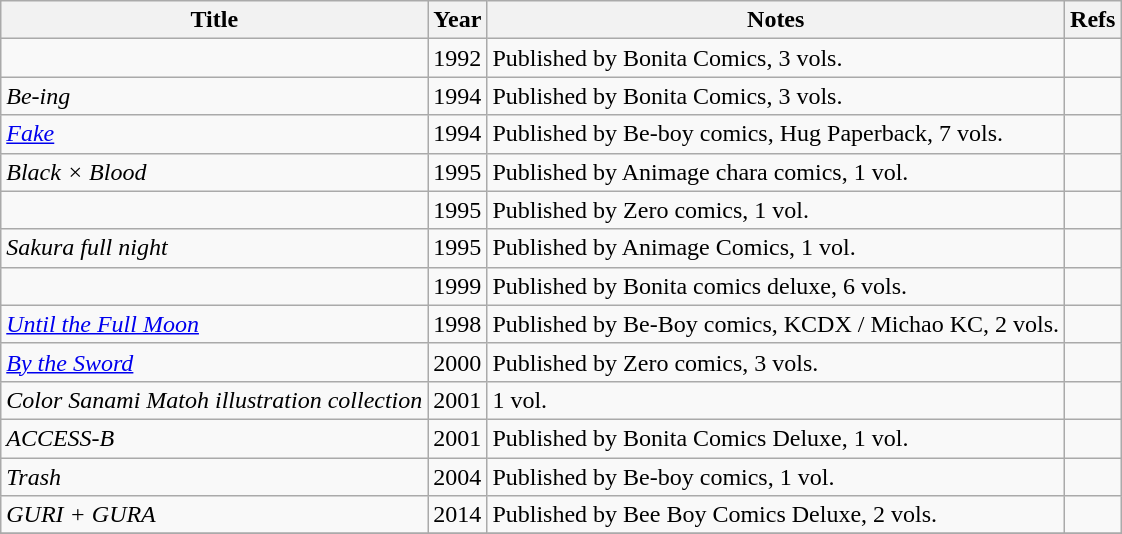<table class="wikitable sortable">
<tr>
<th>Title</th>
<th>Year</th>
<th>Notes</th>
<th>Refs</th>
</tr>
<tr>
<td></td>
<td>1992</td>
<td>Published by Bonita Comics, 3 vols.</td>
<td></td>
</tr>
<tr>
<td><em>Be-ing</em></td>
<td>1994</td>
<td>Published by Bonita Comics, 3 vols.</td>
<td></td>
</tr>
<tr>
<td><em><a href='#'>Fake</a></em></td>
<td>1994</td>
<td>Published by Be-boy comics, Hug Paperback, 7 vols.</td>
<td></td>
</tr>
<tr>
<td><em>Black × Blood</em></td>
<td>1995</td>
<td>Published by Animage chara comics, 1 vol.</td>
<td></td>
</tr>
<tr>
<td></td>
<td>1995</td>
<td>Published by Zero comics, 1 vol.</td>
<td></td>
</tr>
<tr>
<td><em>Sakura full night</em></td>
<td>1995</td>
<td>Published by Animage Comics, 1 vol.</td>
<td></td>
</tr>
<tr>
<td></td>
<td>1999</td>
<td>Published by Bonita comics deluxe, 6 vols.</td>
<td></td>
</tr>
<tr>
<td><em><a href='#'>Until the Full Moon</a></em></td>
<td>1998</td>
<td>Published by Be-Boy comics, KCDX / Michao KC, 2 vols.</td>
<td></td>
</tr>
<tr>
<td><em><a href='#'>By the Sword</a></em></td>
<td>2000</td>
<td>Published by Zero comics, 3 vols.</td>
<td></td>
</tr>
<tr>
<td><em>Color Sanami Matoh illustration collection</em></td>
<td>2001</td>
<td>1 vol.</td>
<td></td>
</tr>
<tr>
<td><em>ACCESS-B</em></td>
<td>2001</td>
<td>Published by Bonita Comics Deluxe, 1 vol.</td>
<td></td>
</tr>
<tr>
<td><em>Trash</em></td>
<td>2004</td>
<td>Published by Be-boy comics, 1 vol.</td>
<td></td>
</tr>
<tr>
<td><em>GURI + GURA</em></td>
<td>2014</td>
<td>Published by Bee Boy Comics Deluxe, 2 vols.</td>
<td></td>
</tr>
<tr>
</tr>
</table>
